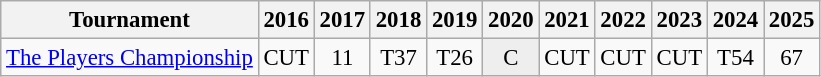<table class="wikitable" style="font-size:95%;text-align:center;">
<tr>
<th>Tournament</th>
<th>2016</th>
<th>2017</th>
<th>2018</th>
<th>2019</th>
<th>2020</th>
<th>2021</th>
<th>2022</th>
<th>2023</th>
<th>2024</th>
<th>2025</th>
</tr>
<tr>
<td align=left><a href='#'>The Players Championship</a></td>
<td>CUT</td>
<td>11</td>
<td>T37</td>
<td>T26</td>
<td style="background:#eeeeee;">C</td>
<td>CUT</td>
<td>CUT</td>
<td>CUT</td>
<td>T54</td>
<td>67</td>
</tr>
</table>
